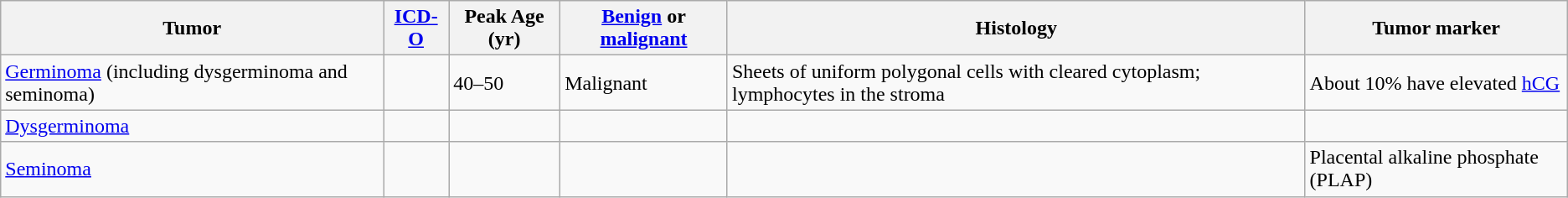<table class="wikitable">
<tr>
<th>Tumor</th>
<th><a href='#'>ICD-O</a></th>
<th>Peak Age (yr)</th>
<th><a href='#'>Benign</a> or <a href='#'>malignant</a></th>
<th>Histology</th>
<th>Tumor marker</th>
</tr>
<tr>
<td><a href='#'>Germinoma</a> (including dysgerminoma and seminoma)</td>
<td></td>
<td>40–50</td>
<td>Malignant</td>
<td>Sheets of uniform polygonal cells with cleared cytoplasm; lymphocytes in the stroma</td>
<td>About 10% have elevated <a href='#'>hCG</a></td>
</tr>
<tr>
<td><a href='#'>Dysgerminoma</a></td>
<td></td>
<td></td>
<td></td>
<td></td>
<td></td>
</tr>
<tr>
<td><a href='#'>Seminoma</a></td>
<td></td>
<td></td>
<td></td>
<td></td>
<td>Placental alkaline phosphate (PLAP)</td>
</tr>
</table>
